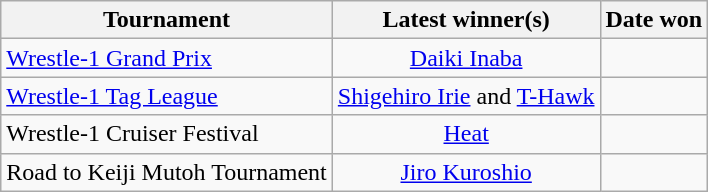<table class="wikitable" style="text-align:center;">
<tr>
<th>Tournament</th>
<th>Latest winner(s)</th>
<th>Date won</th>
</tr>
<tr>
<td align=left><a href='#'>Wrestle-1 Grand Prix</a></td>
<td><a href='#'>Daiki Inaba</a></td>
<td></td>
</tr>
<tr>
<td align=left><a href='#'>Wrestle-1 Tag League</a></td>
<td><a href='#'>Shigehiro Irie</a> and <a href='#'>T-Hawk</a></td>
<td></td>
</tr>
<tr>
<td align=left>Wrestle-1 Cruiser Festival</td>
<td><a href='#'>Heat</a></td>
<td></td>
</tr>
<tr>
<td align=left>Road to Keiji Mutoh Tournament</td>
<td><a href='#'>Jiro Kuroshio</a></td>
<td></td>
</tr>
</table>
